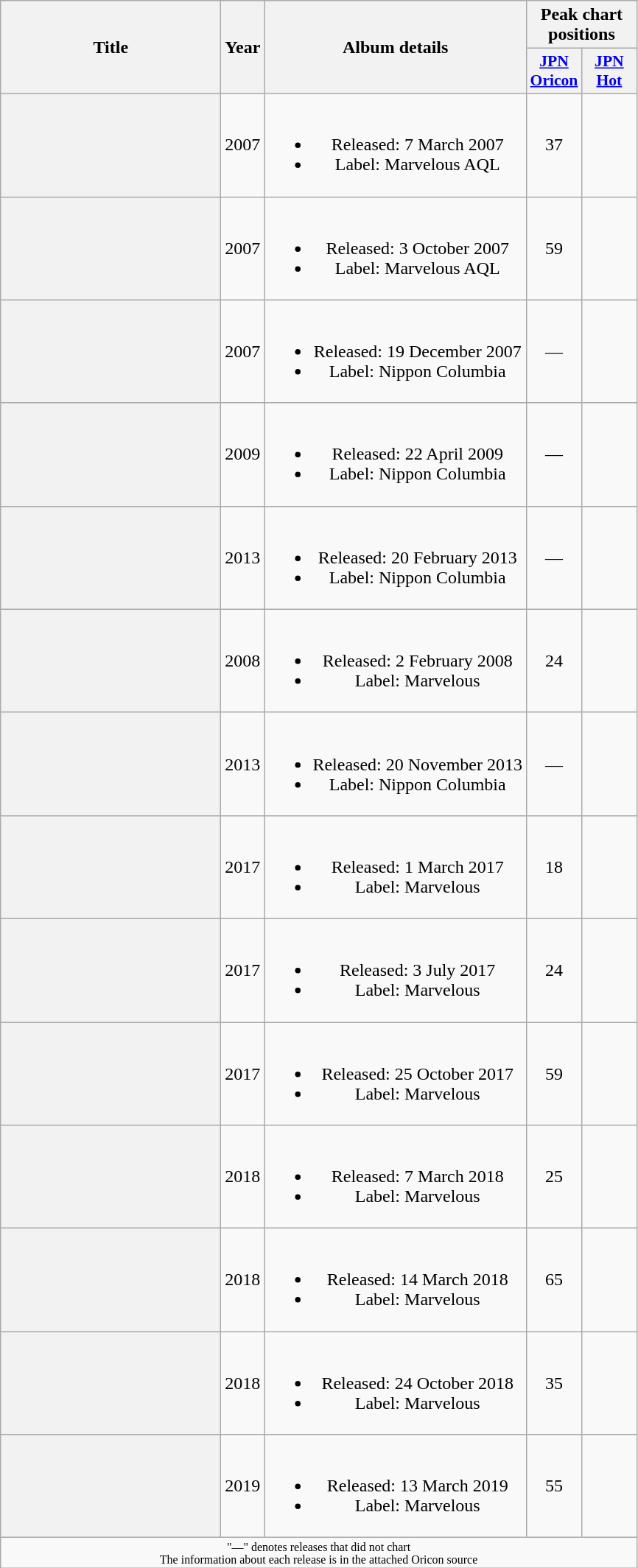<table class="wikitable plainrowheaders" style="text-align:center;">
<tr>
<th scope="col" rowspan="2" style="width:12em;">Title</th>
<th scope="col" rowspan="2">Year</th>
<th scope="col" rowspan="2">Album details</th>
<th scope="col" colspan="2">Peak chart positions</th>
</tr>
<tr>
<th scope="col" style="width:3em;font-size:90%;"><a href='#'>JPN<br>Oricon</a></th>
<th scope="col" style="width:3em;font-size:90%;"><a href='#'>JPN<br>Hot</a></th>
</tr>
<tr>
<th scope="row"><br></th>
<td>2007</td>
<td><br><ul><li>Released: 7 March 2007</li><li>Label: Marvelous AQL</li></ul></td>
<td>37</td>
<td></td>
</tr>
<tr>
<th scope="row"></th>
<td>2007</td>
<td><br><ul><li>Released: 3 October 2007</li><li>Label: Marvelous AQL</li></ul></td>
<td>59</td>
<td></td>
</tr>
<tr>
<th scope="row"><br></th>
<td>2007</td>
<td><br><ul><li>Released: 19 December 2007</li><li>Label: Nippon Columbia</li></ul></td>
<td>—</td>
<td></td>
</tr>
<tr>
<th scope="row"><br></th>
<td>2009</td>
<td><br><ul><li>Released: 22 April 2009</li><li>Label: Nippon Columbia</li></ul></td>
<td>—</td>
<td></td>
</tr>
<tr>
<th scope="row"><br><br></th>
<td>2013</td>
<td><br><ul><li>Released: 20 February 2013</li><li>Label: Nippon Columbia</li></ul></td>
<td>—</td>
<td></td>
</tr>
<tr>
<th scope="row"><br></th>
<td>2008</td>
<td><br><ul><li>Released: 2 February 2008</li><li>Label: Marvelous</li></ul></td>
<td>24</td>
<td></td>
</tr>
<tr>
<th scope="row"><br></th>
<td>2013</td>
<td><br><ul><li>Released: 20 November 2013</li><li>Label: Nippon Columbia</li></ul></td>
<td>—</td>
<td></td>
</tr>
<tr>
<th scope="row"><br></th>
<td>2017</td>
<td><br><ul><li>Released: 1 March 2017</li><li>Label: Marvelous</li></ul></td>
<td>18</td>
<td></td>
</tr>
<tr>
<th scope="row"><br></th>
<td>2017</td>
<td><br><ul><li>Released: 3 July 2017</li><li>Label: Marvelous</li></ul></td>
<td>24</td>
<td></td>
</tr>
<tr>
<th scope="row"><br></th>
<td>2017</td>
<td><br><ul><li>Released: 25 October 2017</li><li>Label: Marvelous</li></ul></td>
<td>59</td>
<td></td>
</tr>
<tr>
<th scope="row"><br></th>
<td>2018</td>
<td><br><ul><li>Released: 7 March 2018</li><li>Label: Marvelous</li></ul></td>
<td>25</td>
<td></td>
</tr>
<tr>
<th scope="row"></th>
<td>2018</td>
<td><br><ul><li>Released: 14 March 2018</li><li>Label: Marvelous</li></ul></td>
<td>65</td>
<td></td>
</tr>
<tr>
<th scope="row"><br></th>
<td>2018</td>
<td><br><ul><li>Released: 24 October 2018</li><li>Label: Marvelous</li></ul></td>
<td>35</td>
<td></td>
</tr>
<tr>
<th scope="row"></th>
<td>2019</td>
<td><br><ul><li>Released: 13 March 2019</li><li>Label: Marvelous</li></ul></td>
<td>55</td>
<td></td>
</tr>
<tr>
<td colspan="5" style="font-size:8pt">"—" denotes releases that did not chart<br>The information about each release is in the attached Oricon source</td>
</tr>
</table>
